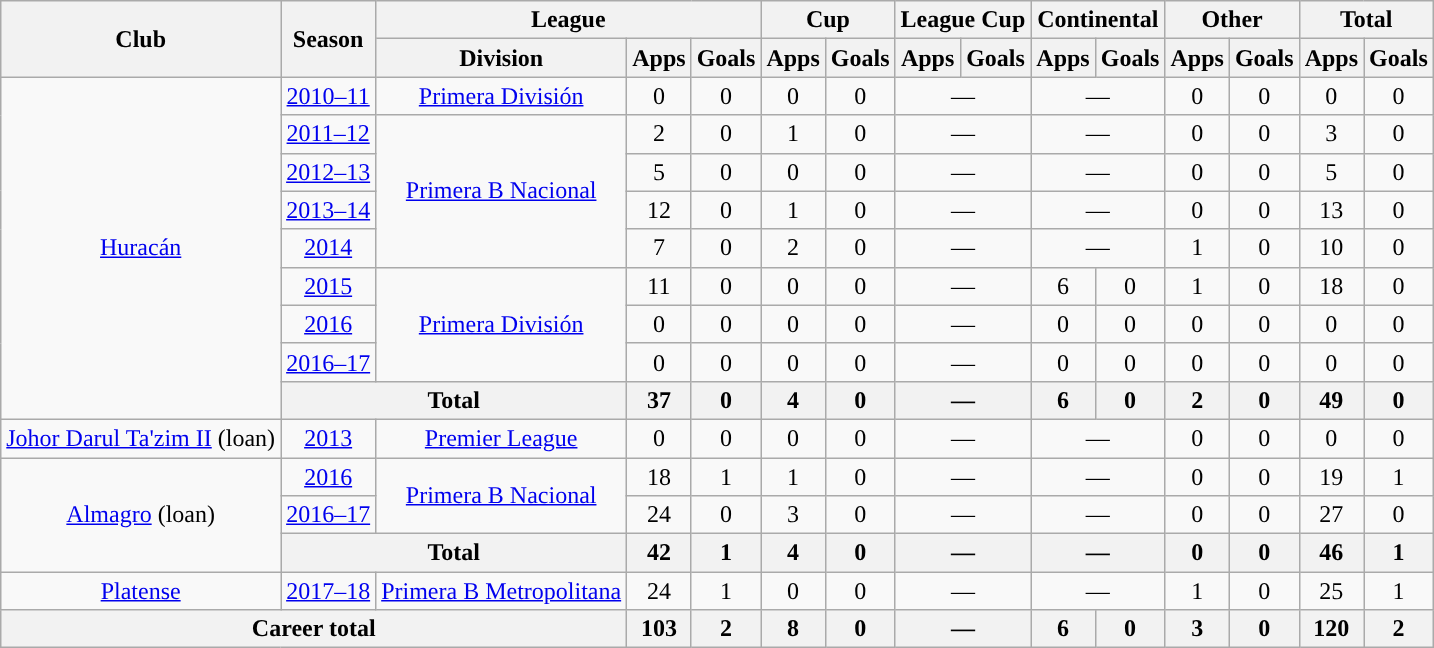<table class="wikitable" style="text-align:center">
<tr>
<th rowspan="2">Club</th>
<th rowspan="2">Season</th>
<th colspan="3">League</th>
<th colspan="2">Cup</th>
<th colspan="2">League Cup</th>
<th colspan="2">Continental</th>
<th colspan="2">Other</th>
<th colspan="2">Total</th>
</tr>
<tr>
<th>Division</th>
<th>Apps</th>
<th>Goals</th>
<th>Apps</th>
<th>Goals</th>
<th>Apps</th>
<th>Goals</th>
<th>Apps</th>
<th>Goals</th>
<th>Apps</th>
<th>Goals</th>
<th>Apps</th>
<th>Goals</th>
</tr>
<tr>
<td rowspan="9"><a href='#'>Huracán</a></td>
<td><a href='#'>2010–11</a></td>
<td rowspan="1"><a href='#'>Primera División</a></td>
<td>0</td>
<td>0</td>
<td>0</td>
<td>0</td>
<td colspan="2">—</td>
<td colspan="2">—</td>
<td>0</td>
<td>0</td>
<td>0</td>
<td>0</td>
</tr>
<tr>
<td><a href='#'>2011–12</a></td>
<td rowspan="4"><a href='#'>Primera B Nacional</a></td>
<td>2</td>
<td>0</td>
<td>1</td>
<td>0</td>
<td colspan="2">—</td>
<td colspan="2">—</td>
<td>0</td>
<td>0</td>
<td>3</td>
<td>0</td>
</tr>
<tr>
<td><a href='#'>2012–13</a></td>
<td>5</td>
<td>0</td>
<td>0</td>
<td>0</td>
<td colspan="2">—</td>
<td colspan="2">—</td>
<td>0</td>
<td>0</td>
<td>5</td>
<td>0</td>
</tr>
<tr>
<td><a href='#'>2013–14</a></td>
<td>12</td>
<td>0</td>
<td>1</td>
<td>0</td>
<td colspan="2">—</td>
<td colspan="2">—</td>
<td>0</td>
<td>0</td>
<td>13</td>
<td>0</td>
</tr>
<tr>
<td><a href='#'>2014</a></td>
<td>7</td>
<td>0</td>
<td>2</td>
<td>0</td>
<td colspan="2">—</td>
<td colspan="2">—</td>
<td>1</td>
<td>0</td>
<td>10</td>
<td>0</td>
</tr>
<tr>
<td><a href='#'>2015</a></td>
<td rowspan="3"><a href='#'>Primera División</a></td>
<td>11</td>
<td>0</td>
<td>0</td>
<td>0</td>
<td colspan="2">—</td>
<td>6</td>
<td>0</td>
<td>1</td>
<td>0</td>
<td>18</td>
<td>0</td>
</tr>
<tr>
<td><a href='#'>2016</a></td>
<td>0</td>
<td>0</td>
<td>0</td>
<td>0</td>
<td colspan="2">—</td>
<td>0</td>
<td>0</td>
<td>0</td>
<td>0</td>
<td>0</td>
<td>0</td>
</tr>
<tr>
<td><a href='#'>2016–17</a></td>
<td>0</td>
<td>0</td>
<td>0</td>
<td>0</td>
<td colspan="2">—</td>
<td>0</td>
<td>0</td>
<td>0</td>
<td>0</td>
<td>0</td>
<td>0</td>
</tr>
<tr>
<th colspan="2">Total</th>
<th>37</th>
<th>0</th>
<th>4</th>
<th>0</th>
<th colspan="2">—</th>
<th>6</th>
<th>0</th>
<th>2</th>
<th>0</th>
<th>49</th>
<th>0</th>
</tr>
<tr>
<td rowspan="1"><a href='#'>Johor Darul Ta'zim II</a> (loan)</td>
<td><a href='#'>2013</a></td>
<td rowspan="1"><a href='#'>Premier League</a></td>
<td>0</td>
<td>0</td>
<td>0</td>
<td>0</td>
<td colspan="2">—</td>
<td colspan="2">—</td>
<td>0</td>
<td>0</td>
<td>0</td>
<td>0</td>
</tr>
<tr>
<td rowspan="3"><a href='#'>Almagro</a> (loan)</td>
<td><a href='#'>2016</a></td>
<td rowspan="2"><a href='#'>Primera B Nacional</a></td>
<td>18</td>
<td>1</td>
<td>1</td>
<td>0</td>
<td colspan="2">—</td>
<td colspan="2">—</td>
<td>0</td>
<td>0</td>
<td>19</td>
<td>1</td>
</tr>
<tr>
<td><a href='#'>2016–17</a></td>
<td>24</td>
<td>0</td>
<td>3</td>
<td>0</td>
<td colspan="2">—</td>
<td colspan="2">—</td>
<td>0</td>
<td>0</td>
<td>27</td>
<td>0</td>
</tr>
<tr>
<th colspan="2">Total</th>
<th>42</th>
<th>1</th>
<th>4</th>
<th>0</th>
<th colspan="2">—</th>
<th colspan="2">—</th>
<th>0</th>
<th>0</th>
<th>46</th>
<th>1</th>
</tr>
<tr>
<td rowspan="1"><a href='#'>Platense</a></td>
<td><a href='#'>2017–18</a></td>
<td rowspan="1"><a href='#'>Primera B Metropolitana</a></td>
<td>24</td>
<td>1</td>
<td>0</td>
<td>0</td>
<td colspan="2">—</td>
<td colspan="2">—</td>
<td>1</td>
<td>0</td>
<td>25</td>
<td>1</td>
</tr>
<tr>
<th colspan="3">Career total</th>
<th>103</th>
<th>2</th>
<th>8</th>
<th>0</th>
<th colspan="2">—</th>
<th>6</th>
<th>0</th>
<th>3</th>
<th>0</th>
<th>120</th>
<th>2</th>
</tr>
</table>
